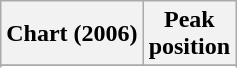<table class="wikitable sortable plainrowheaders" style="text-align:center;">
<tr>
<th scope="col">Chart (2006)</th>
<th scope="col">Peak<br>position</th>
</tr>
<tr>
</tr>
<tr>
</tr>
<tr>
</tr>
</table>
